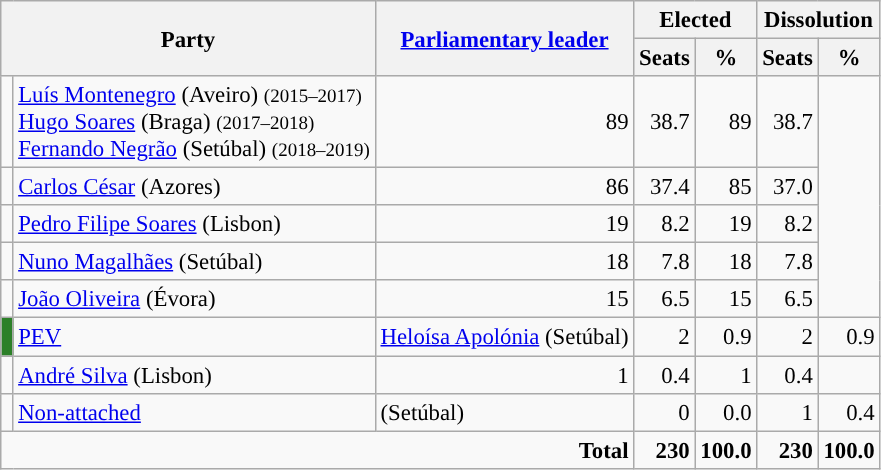<table class="wikitable" style="text-align:right; font-size:95%;">
<tr>
<th colspan="2" rowspan="2">Party</th>
<th rowspan="2"><a href='#'>Parliamentary leader</a></th>
<th colspan="2">Elected</th>
<th colspan="2">Dissolution</th>
</tr>
<tr>
<th>Seats</th>
<th>%</th>
<th>Seats</th>
<th>%</th>
</tr>
<tr>
<td></td>
<td align="left"><a href='#'>Luís Montenegro</a> (Aveiro) <small>(2015–2017)</small><br><a href='#'>Hugo Soares</a> (Braga) <small>(2017–2018)</small><br><a href='#'>Fernando Negrão</a> (Setúbal) <small>(2018–2019)</small></td>
<td align="right">89</td>
<td align="right">38.7</td>
<td align="right">89</td>
<td align="right">38.7</td>
</tr>
<tr>
<td></td>
<td align="left"><a href='#'>Carlos César</a> (Azores)</td>
<td align="right">86</td>
<td align="right">37.4</td>
<td align="right">85</td>
<td align="right">37.0</td>
</tr>
<tr>
<td></td>
<td align="left"><a href='#'>Pedro Filipe Soares</a> (Lisbon)</td>
<td align="right">19</td>
<td align="right">8.2</td>
<td align="right">19</td>
<td align="right">8.2</td>
</tr>
<tr>
<td></td>
<td align="left"><a href='#'>Nuno Magalhães</a> (Setúbal)</td>
<td align="right">18</td>
<td align="right">7.8</td>
<td align="right">18</td>
<td align="right">7.8</td>
</tr>
<tr>
<td></td>
<td align="left"><a href='#'>João Oliveira</a> (Évora)</td>
<td align="right">15</td>
<td align="right">6.5</td>
<td align="right">15</td>
<td align="right">6.5</td>
</tr>
<tr>
<td style="width:1px; background:#2C8028; text-align:center;"></td>
<td style="text-align:left;"><a href='#'>PEV</a></td>
<td align="left"><a href='#'>Heloísa Apolónia</a> (Setúbal)</td>
<td align="right">2</td>
<td align="right">0.9</td>
<td align="right">2</td>
<td align="right">0.9</td>
</tr>
<tr>
<td></td>
<td align="left"><a href='#'>André Silva</a> (Lisbon)</td>
<td align="right">1</td>
<td align="right">0.4</td>
<td align="right">1</td>
<td align="right">0.4</td>
</tr>
<tr>
<td style="width:1px; background:"></td>
<td style="text-align:left;"><a href='#'>Non-attached</a></td>
<td align="left"> (Setúbal)</td>
<td align="right">0</td>
<td align="right">0.0</td>
<td align="right">1</td>
<td align="right">0.4</td>
</tr>
<tr>
<td colspan="3"> <strong>Total</strong></td>
<td align="right"><strong>230</strong></td>
<td align="right"><strong>100.0</strong></td>
<td align="right"><strong>230</strong></td>
<td align="right"><strong>100.0</strong></td>
</tr>
</table>
